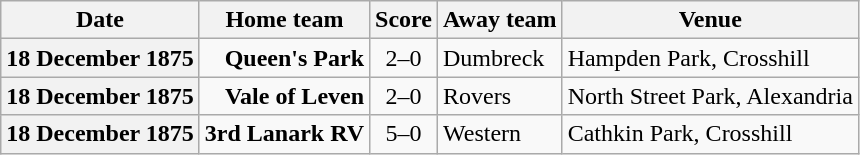<table class="wikitable football-result-list" style="max-width: 80em; text-align: center">
<tr>
<th scope="col">Date</th>
<th scope="col">Home team</th>
<th scope="col">Score</th>
<th scope="col">Away team</th>
<th scope="col">Venue</th>
</tr>
<tr>
<th scope="row">18 December 1875</th>
<td align=right><strong>Queen's Park</strong></td>
<td>2–0</td>
<td align=left>Dumbreck</td>
<td align=left>Hampden Park, Crosshill</td>
</tr>
<tr>
<th scope="row">18 December 1875</th>
<td align=right><strong>Vale of Leven</strong></td>
<td>2–0</td>
<td align=left>Rovers</td>
<td align=left>North Street Park, Alexandria</td>
</tr>
<tr>
<th scope="row">18 December 1875</th>
<td align=right><strong>3rd Lanark RV</strong></td>
<td>5–0</td>
<td align=left>Western</td>
<td align=left>Cathkin Park, Crosshill</td>
</tr>
</table>
